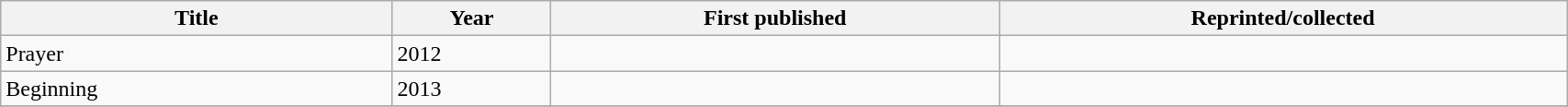<table class='wikitable sortable' width='90%'>
<tr>
<th width=25%>Title</th>
<th>Year</th>
<th>First published</th>
<th>Reprinted/collected</th>
</tr>
<tr>
<td>Prayer</td>
<td>2012</td>
<td></td>
<td></td>
</tr>
<tr>
<td>Beginning</td>
<td>2013</td>
<td></td>
<td></td>
</tr>
<tr>
</tr>
</table>
